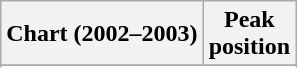<table class="wikitable sortable">
<tr>
<th>Chart (2002–2003)</th>
<th>Peak<br>position</th>
</tr>
<tr>
</tr>
<tr>
</tr>
</table>
